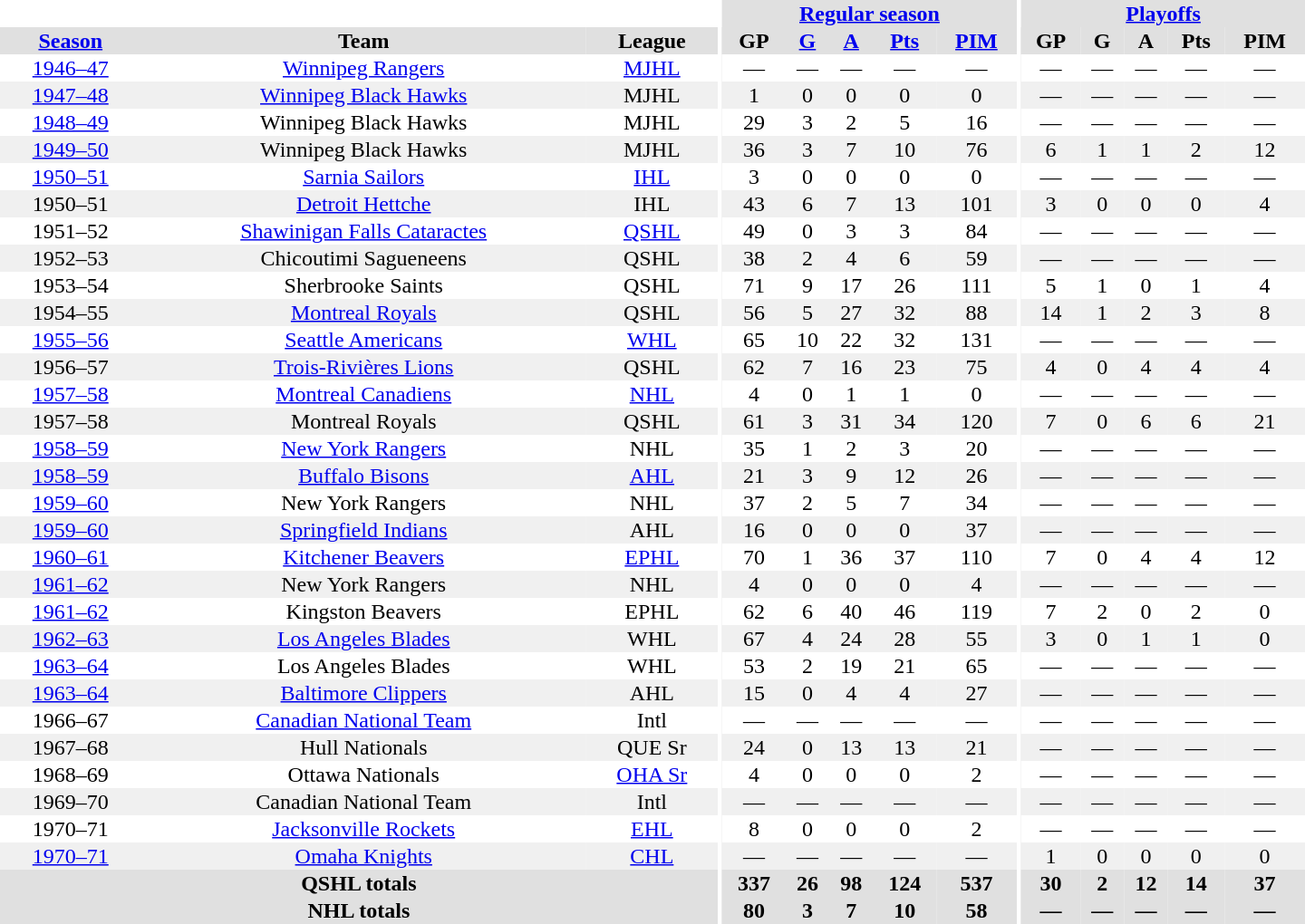<table border="0" cellpadding="1" cellspacing="0" style="text-align:center; width:60em">
<tr bgcolor="#e0e0e0">
<th colspan="3" bgcolor="#ffffff"></th>
<th rowspan="100" bgcolor="#ffffff"></th>
<th colspan="5"><a href='#'>Regular season</a></th>
<th rowspan="100" bgcolor="#ffffff"></th>
<th colspan="5"><a href='#'>Playoffs</a></th>
</tr>
<tr bgcolor="#e0e0e0">
<th><a href='#'>Season</a></th>
<th>Team</th>
<th>League</th>
<th>GP</th>
<th><a href='#'>G</a></th>
<th><a href='#'>A</a></th>
<th><a href='#'>Pts</a></th>
<th><a href='#'>PIM</a></th>
<th>GP</th>
<th>G</th>
<th>A</th>
<th>Pts</th>
<th>PIM</th>
</tr>
<tr>
<td><a href='#'>1946–47</a></td>
<td><a href='#'>Winnipeg Rangers</a></td>
<td><a href='#'>MJHL</a></td>
<td>—</td>
<td>—</td>
<td>—</td>
<td>—</td>
<td>—</td>
<td>—</td>
<td>—</td>
<td>—</td>
<td>—</td>
<td>—</td>
</tr>
<tr bgcolor="#f0f0f0">
<td><a href='#'>1947–48</a></td>
<td><a href='#'>Winnipeg Black Hawks</a></td>
<td>MJHL</td>
<td>1</td>
<td>0</td>
<td>0</td>
<td>0</td>
<td>0</td>
<td>—</td>
<td>—</td>
<td>—</td>
<td>—</td>
<td>—</td>
</tr>
<tr>
<td><a href='#'>1948–49</a></td>
<td>Winnipeg Black Hawks</td>
<td>MJHL</td>
<td>29</td>
<td>3</td>
<td>2</td>
<td>5</td>
<td>16</td>
<td>—</td>
<td>—</td>
<td>—</td>
<td>—</td>
<td>—</td>
</tr>
<tr bgcolor="#f0f0f0">
<td><a href='#'>1949–50</a></td>
<td>Winnipeg Black Hawks</td>
<td>MJHL</td>
<td>36</td>
<td>3</td>
<td>7</td>
<td>10</td>
<td>76</td>
<td>6</td>
<td>1</td>
<td>1</td>
<td>2</td>
<td>12</td>
</tr>
<tr>
<td><a href='#'>1950–51</a></td>
<td><a href='#'>Sarnia Sailors</a></td>
<td><a href='#'>IHL</a></td>
<td>3</td>
<td>0</td>
<td>0</td>
<td>0</td>
<td>0</td>
<td>—</td>
<td>—</td>
<td>—</td>
<td>—</td>
<td>—</td>
</tr>
<tr bgcolor="#f0f0f0">
<td>1950–51</td>
<td><a href='#'>Detroit Hettche</a></td>
<td>IHL</td>
<td>43</td>
<td>6</td>
<td>7</td>
<td>13</td>
<td>101</td>
<td>3</td>
<td>0</td>
<td>0</td>
<td>0</td>
<td>4</td>
</tr>
<tr>
<td>1951–52</td>
<td><a href='#'>Shawinigan Falls Cataractes</a></td>
<td><a href='#'>QSHL</a></td>
<td>49</td>
<td>0</td>
<td>3</td>
<td>3</td>
<td>84</td>
<td>—</td>
<td>—</td>
<td>—</td>
<td>—</td>
<td>—</td>
</tr>
<tr bgcolor="#f0f0f0">
<td>1952–53</td>
<td>Chicoutimi Sagueneens</td>
<td>QSHL</td>
<td>38</td>
<td>2</td>
<td>4</td>
<td>6</td>
<td>59</td>
<td>—</td>
<td>—</td>
<td>—</td>
<td>—</td>
<td>—</td>
</tr>
<tr>
<td>1953–54</td>
<td>Sherbrooke Saints</td>
<td>QSHL</td>
<td>71</td>
<td>9</td>
<td>17</td>
<td>26</td>
<td>111</td>
<td>5</td>
<td>1</td>
<td>0</td>
<td>1</td>
<td>4</td>
</tr>
<tr bgcolor="#f0f0f0">
<td>1954–55</td>
<td><a href='#'>Montreal Royals</a></td>
<td>QSHL</td>
<td>56</td>
<td>5</td>
<td>27</td>
<td>32</td>
<td>88</td>
<td>14</td>
<td>1</td>
<td>2</td>
<td>3</td>
<td>8</td>
</tr>
<tr>
<td><a href='#'>1955–56</a></td>
<td><a href='#'>Seattle Americans</a></td>
<td><a href='#'>WHL</a></td>
<td>65</td>
<td>10</td>
<td>22</td>
<td>32</td>
<td>131</td>
<td>—</td>
<td>—</td>
<td>—</td>
<td>—</td>
<td>—</td>
</tr>
<tr bgcolor="#f0f0f0">
<td>1956–57</td>
<td><a href='#'>Trois-Rivières Lions</a></td>
<td>QSHL</td>
<td>62</td>
<td>7</td>
<td>16</td>
<td>23</td>
<td>75</td>
<td>4</td>
<td>0</td>
<td>4</td>
<td>4</td>
<td>4</td>
</tr>
<tr>
<td><a href='#'>1957–58</a></td>
<td><a href='#'>Montreal Canadiens</a></td>
<td><a href='#'>NHL</a></td>
<td>4</td>
<td>0</td>
<td>1</td>
<td>1</td>
<td>0</td>
<td>—</td>
<td>—</td>
<td>—</td>
<td>—</td>
<td>—</td>
</tr>
<tr bgcolor="#f0f0f0">
<td>1957–58</td>
<td>Montreal Royals</td>
<td>QSHL</td>
<td>61</td>
<td>3</td>
<td>31</td>
<td>34</td>
<td>120</td>
<td>7</td>
<td>0</td>
<td>6</td>
<td>6</td>
<td>21</td>
</tr>
<tr>
<td><a href='#'>1958–59</a></td>
<td><a href='#'>New York Rangers</a></td>
<td>NHL</td>
<td>35</td>
<td>1</td>
<td>2</td>
<td>3</td>
<td>20</td>
<td>—</td>
<td>—</td>
<td>—</td>
<td>—</td>
<td>—</td>
</tr>
<tr bgcolor="#f0f0f0">
<td><a href='#'>1958–59</a></td>
<td><a href='#'>Buffalo Bisons</a></td>
<td><a href='#'>AHL</a></td>
<td>21</td>
<td>3</td>
<td>9</td>
<td>12</td>
<td>26</td>
<td>—</td>
<td>—</td>
<td>—</td>
<td>—</td>
<td>—</td>
</tr>
<tr>
<td><a href='#'>1959–60</a></td>
<td>New York Rangers</td>
<td>NHL</td>
<td>37</td>
<td>2</td>
<td>5</td>
<td>7</td>
<td>34</td>
<td>—</td>
<td>—</td>
<td>—</td>
<td>—</td>
<td>—</td>
</tr>
<tr bgcolor="#f0f0f0">
<td><a href='#'>1959–60</a></td>
<td><a href='#'>Springfield Indians</a></td>
<td>AHL</td>
<td>16</td>
<td>0</td>
<td>0</td>
<td>0</td>
<td>37</td>
<td>—</td>
<td>—</td>
<td>—</td>
<td>—</td>
<td>—</td>
</tr>
<tr>
<td><a href='#'>1960–61</a></td>
<td><a href='#'>Kitchener Beavers</a></td>
<td><a href='#'>EPHL</a></td>
<td>70</td>
<td>1</td>
<td>36</td>
<td>37</td>
<td>110</td>
<td>7</td>
<td>0</td>
<td>4</td>
<td>4</td>
<td>12</td>
</tr>
<tr bgcolor="#f0f0f0">
<td><a href='#'>1961–62</a></td>
<td>New York Rangers</td>
<td>NHL</td>
<td>4</td>
<td>0</td>
<td>0</td>
<td>0</td>
<td>4</td>
<td>—</td>
<td>—</td>
<td>—</td>
<td>—</td>
<td>—</td>
</tr>
<tr>
<td><a href='#'>1961–62</a></td>
<td>Kingston Beavers</td>
<td>EPHL</td>
<td>62</td>
<td>6</td>
<td>40</td>
<td>46</td>
<td>119</td>
<td>7</td>
<td>2</td>
<td>0</td>
<td>2</td>
<td>0</td>
</tr>
<tr bgcolor="#f0f0f0">
<td><a href='#'>1962–63</a></td>
<td><a href='#'>Los Angeles Blades</a></td>
<td>WHL</td>
<td>67</td>
<td>4</td>
<td>24</td>
<td>28</td>
<td>55</td>
<td>3</td>
<td>0</td>
<td>1</td>
<td>1</td>
<td>0</td>
</tr>
<tr>
<td><a href='#'>1963–64</a></td>
<td>Los Angeles Blades</td>
<td>WHL</td>
<td>53</td>
<td>2</td>
<td>19</td>
<td>21</td>
<td>65</td>
<td>—</td>
<td>—</td>
<td>—</td>
<td>—</td>
<td>—</td>
</tr>
<tr bgcolor="#f0f0f0">
<td><a href='#'>1963–64</a></td>
<td><a href='#'>Baltimore Clippers</a></td>
<td>AHL</td>
<td>15</td>
<td>0</td>
<td>4</td>
<td>4</td>
<td>27</td>
<td>—</td>
<td>—</td>
<td>—</td>
<td>—</td>
<td>—</td>
</tr>
<tr>
<td>1966–67</td>
<td><a href='#'>Canadian National Team</a></td>
<td>Intl</td>
<td>—</td>
<td>—</td>
<td>—</td>
<td>—</td>
<td>—</td>
<td>—</td>
<td>—</td>
<td>—</td>
<td>—</td>
<td>—</td>
</tr>
<tr bgcolor="#f0f0f0">
<td>1967–68</td>
<td>Hull Nationals</td>
<td>QUE Sr</td>
<td>24</td>
<td>0</td>
<td>13</td>
<td>13</td>
<td>21</td>
<td>—</td>
<td>—</td>
<td>—</td>
<td>—</td>
<td>—</td>
</tr>
<tr>
<td>1968–69</td>
<td>Ottawa Nationals</td>
<td><a href='#'>OHA Sr</a></td>
<td>4</td>
<td>0</td>
<td>0</td>
<td>0</td>
<td>2</td>
<td>—</td>
<td>—</td>
<td>—</td>
<td>—</td>
<td>—</td>
</tr>
<tr bgcolor="#f0f0f0">
<td>1969–70</td>
<td>Canadian National Team</td>
<td>Intl</td>
<td>—</td>
<td>—</td>
<td>—</td>
<td>—</td>
<td>—</td>
<td>—</td>
<td>—</td>
<td>—</td>
<td>—</td>
<td>—</td>
</tr>
<tr>
<td>1970–71</td>
<td><a href='#'>Jacksonville Rockets</a></td>
<td><a href='#'>EHL</a></td>
<td>8</td>
<td>0</td>
<td>0</td>
<td>0</td>
<td>2</td>
<td>—</td>
<td>—</td>
<td>—</td>
<td>—</td>
<td>—</td>
</tr>
<tr bgcolor="#f0f0f0">
<td><a href='#'>1970–71</a></td>
<td><a href='#'>Omaha Knights</a></td>
<td><a href='#'>CHL</a></td>
<td>—</td>
<td>—</td>
<td>—</td>
<td>—</td>
<td>—</td>
<td>1</td>
<td>0</td>
<td>0</td>
<td>0</td>
<td>0</td>
</tr>
<tr bgcolor="#e0e0e0">
<th colspan="3">QSHL totals</th>
<th>337</th>
<th>26</th>
<th>98</th>
<th>124</th>
<th>537</th>
<th>30</th>
<th>2</th>
<th>12</th>
<th>14</th>
<th>37</th>
</tr>
<tr bgcolor="#e0e0e0">
<th colspan="3">NHL totals</th>
<th>80</th>
<th>3</th>
<th>7</th>
<th>10</th>
<th>58</th>
<th>—</th>
<th>—</th>
<th>—</th>
<th>—</th>
<th>—</th>
</tr>
</table>
